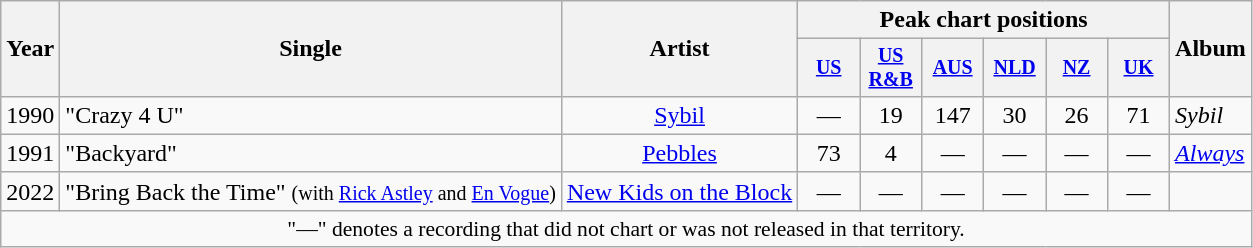<table class="wikitable" style="text-align:center;">
<tr>
<th rowspan="2">Year</th>
<th rowspan="2">Single</th>
<th rowspan="2">Artist</th>
<th colspan="6">Peak chart positions</th>
<th rowspan="2">Album</th>
</tr>
<tr style="font-size:smaller;">
<th width="35"><a href='#'>US</a><br></th>
<th width="35"><a href='#'>US R&B</a><br></th>
<th width="35"><a href='#'>AUS</a><br></th>
<th width="35"><a href='#'>NLD</a><br></th>
<th width="35"><a href='#'>NZ</a><br></th>
<th width="35"><a href='#'>UK</a><br></th>
</tr>
<tr>
<td>1990</td>
<td align="left">"Crazy 4 U"</td>
<td><a href='#'>Sybil</a></td>
<td>—</td>
<td>19</td>
<td>147</td>
<td>30</td>
<td>26</td>
<td>71</td>
<td align="left"><em>Sybil</em></td>
</tr>
<tr>
<td>1991</td>
<td align="left">"Backyard"</td>
<td><a href='#'>Pebbles</a></td>
<td>73</td>
<td>4</td>
<td>—</td>
<td>—</td>
<td>—</td>
<td>—</td>
<td align="left"><em><a href='#'>Always</a></em></td>
</tr>
<tr>
<td>2022</td>
<td align="left">"Bring Back the Time"  <small>(with <a href='#'>Rick Astley</a> and <a href='#'>En Vogue</a>)</small></td>
<td><a href='#'>New Kids on the Block</a></td>
<td>—</td>
<td>—</td>
<td>—</td>
<td>—</td>
<td>—</td>
<td>—</td>
<td></td>
</tr>
<tr>
<td align="center" colspan="12" style="font-size:90%">"—" denotes a recording that did not chart or was not released in that territory.</td>
</tr>
</table>
